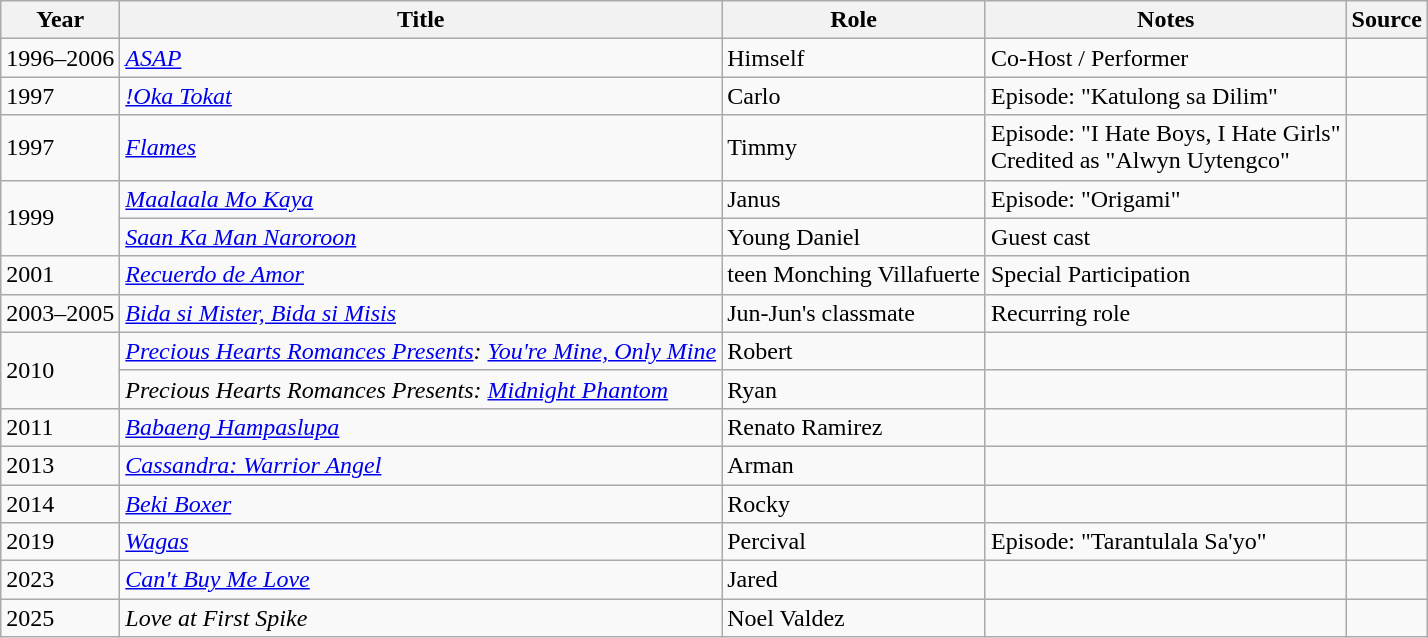<table class="wikitable sortable">
<tr>
<th>Year</th>
<th>Title</th>
<th>Role</th>
<th class="unsortable">Notes</th>
<th>Source</th>
</tr>
<tr>
<td>1996–2006</td>
<td><em><a href='#'>ASAP</a></em></td>
<td>Himself</td>
<td>Co-Host / Performer</td>
<td></td>
</tr>
<tr>
<td>1997</td>
<td><em><a href='#'>!Oka Tokat</a></em></td>
<td>Carlo</td>
<td>Episode: "Katulong sa Dilim"</td>
<td></td>
</tr>
<tr>
<td>1997</td>
<td><em><a href='#'>Flames</a></em></td>
<td>Timmy</td>
<td>Episode: "I Hate Boys, I Hate Girls"<br>Credited as "Alwyn Uytengco"</td>
<td></td>
</tr>
<tr>
<td rowspan="2">1999</td>
<td><em><a href='#'>Maalaala Mo Kaya</a></em></td>
<td>Janus</td>
<td>Episode: "Origami"</td>
<td></td>
</tr>
<tr>
<td><em><a href='#'>Saan Ka Man Naroroon</a></em></td>
<td>Young Daniel</td>
<td>Guest cast</td>
<td></td>
</tr>
<tr>
<td>2001</td>
<td><em><a href='#'>Recuerdo de Amor</a></em></td>
<td>teen Monching Villafuerte</td>
<td>Special Participation</td>
<td></td>
</tr>
<tr>
<td>2003–2005</td>
<td><em><a href='#'>Bida si Mister, Bida si Misis</a></em></td>
<td>Jun-Jun's classmate</td>
<td>Recurring role</td>
<td></td>
</tr>
<tr>
<td rowspan="2">2010</td>
<td><em><a href='#'>Precious Hearts Romances Presents</a>: <a href='#'>You're Mine, Only Mine</a></em></td>
<td>Robert</td>
<td></td>
<td></td>
</tr>
<tr>
<td><em>Precious Hearts Romances Presents: <a href='#'>Midnight Phantom</a></em></td>
<td>Ryan</td>
<td></td>
<td></td>
</tr>
<tr>
<td>2011</td>
<td><em><a href='#'>Babaeng Hampaslupa</a></em></td>
<td>Renato Ramirez</td>
<td></td>
<td></td>
</tr>
<tr>
<td>2013</td>
<td><em><a href='#'>Cassandra: Warrior Angel</a></em></td>
<td>Arman</td>
<td></td>
<td></td>
</tr>
<tr>
<td>2014</td>
<td><em><a href='#'>Beki Boxer</a></em></td>
<td>Rocky</td>
<td></td>
<td></td>
</tr>
<tr>
<td>2019</td>
<td><em><a href='#'>Wagas</a></em></td>
<td>Percival</td>
<td>Episode: "Tarantulala Sa'yo"</td>
<td></td>
</tr>
<tr>
<td>2023</td>
<td><em><a href='#'>Can't Buy Me Love</a></em></td>
<td>Jared</td>
<td></td>
<td></td>
</tr>
<tr>
<td>2025</td>
<td><em>Love at First Spike</em></td>
<td>Noel Valdez</td>
<td></td>
<td></td>
</tr>
</table>
